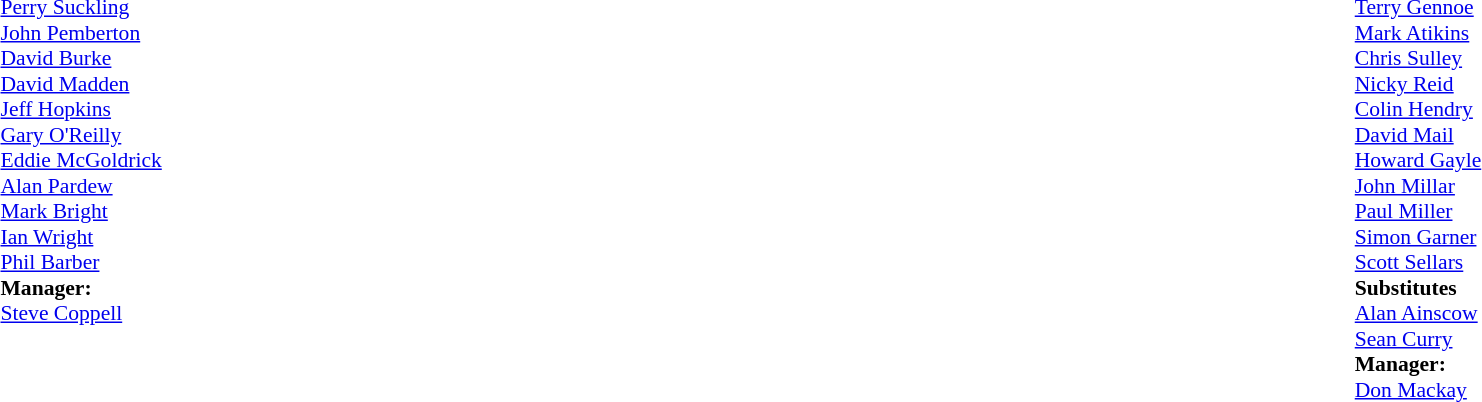<table width="100%">
<tr>
<td style="vertical-align:top; width:40%"><br><table style="font-size: 90%" cellspacing="0" cellpadding="0">
<tr>
<td><a href='#'>Perry Suckling</a></td>
</tr>
<tr>
<td><a href='#'>John Pemberton</a></td>
</tr>
<tr>
<td><a href='#'>David Burke</a></td>
</tr>
<tr>
<td><a href='#'>David Madden</a></td>
</tr>
<tr>
<td><a href='#'>Jeff Hopkins</a></td>
</tr>
<tr>
<td><a href='#'>Gary O'Reilly</a></td>
</tr>
<tr>
<td><a href='#'>Eddie McGoldrick</a></td>
</tr>
<tr>
<td><a href='#'>Alan Pardew</a></td>
</tr>
<tr>
<td><a href='#'>Mark Bright</a></td>
</tr>
<tr>
<td><a href='#'>Ian Wright</a></td>
</tr>
<tr>
<td><a href='#'>Phil Barber</a></td>
</tr>
<tr>
<td><strong>Manager:</strong></td>
</tr>
<tr>
<td><a href='#'>Steve Coppell</a></td>
</tr>
</table>
</td>
<td valign="top"></td>
<td style="vertical-align:top; width:50%"><br><table cellspacing="0" cellpadding="0" style="font-size:90%; margin:auto">
<tr>
<td><a href='#'>Terry Gennoe</a></td>
</tr>
<tr>
<td><a href='#'>Mark Atikins</a></td>
</tr>
<tr>
<td><a href='#'>Chris Sulley</a></td>
</tr>
<tr>
<td><a href='#'>Nicky Reid</a></td>
</tr>
<tr>
<td><a href='#'>Colin Hendry</a></td>
</tr>
<tr>
<td><a href='#'>David Mail</a></td>
</tr>
<tr>
<td><a href='#'>Howard Gayle</a></td>
</tr>
<tr>
<td><a href='#'>John Millar</a> </td>
</tr>
<tr>
<td><a href='#'>Paul Miller</a> </td>
</tr>
<tr>
<td><a href='#'>Simon Garner</a></td>
</tr>
<tr>
<td><a href='#'>Scott Sellars</a></td>
</tr>
<tr>
<td><strong>Substitutes</strong></td>
</tr>
<tr>
<td><a href='#'>Alan Ainscow</a> </td>
</tr>
<tr>
<td><a href='#'>Sean Curry</a> </td>
</tr>
<tr>
<td><strong>Manager:</strong></td>
</tr>
<tr>
<td><a href='#'>Don Mackay</a></td>
</tr>
</table>
</td>
</tr>
</table>
